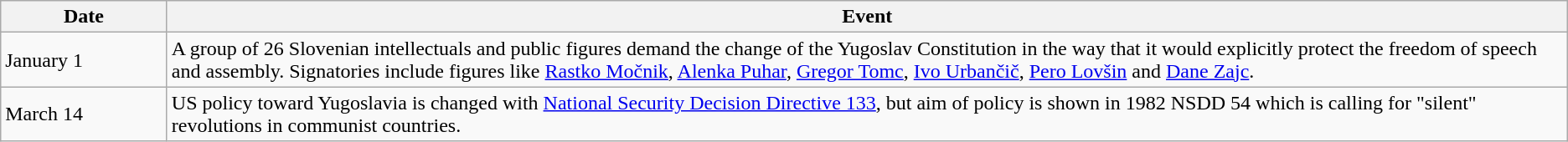<table class="wikitable">
<tr>
<th width="125">Date</th>
<th>Event</th>
</tr>
<tr>
<td>January 1</td>
<td>A group of 26 Slovenian intellectuals and public figures demand the change of the Yugoslav Constitution in the way that it would explicitly protect the freedom of speech and assembly. Signatories include figures like <a href='#'>Rastko Močnik</a>, <a href='#'>Alenka Puhar</a>, <a href='#'>Gregor Tomc</a>, <a href='#'>Ivo Urbančič</a>, <a href='#'>Pero Lovšin</a> and <a href='#'>Dane Zajc</a>.</td>
</tr>
<tr>
<td>March 14</td>
<td>US policy toward Yugoslavia is changed with <a href='#'>National Security Decision Directive 133</a>, but aim of policy is shown in 1982 NSDD 54 which is calling for "silent" revolutions in communist countries.</td>
</tr>
</table>
